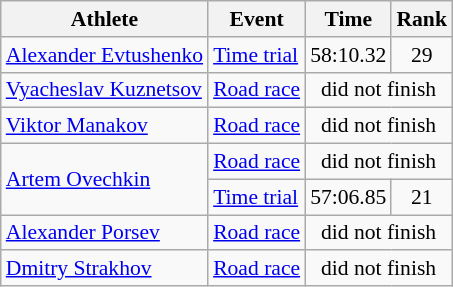<table class="wikitable" style="font-size:90%">
<tr>
<th>Athlete</th>
<th>Event</th>
<th>Time</th>
<th>Rank</th>
</tr>
<tr align=center>
<td align=left><a href='#'>Alexander Evtushenko</a></td>
<td align=left><a href='#'>Time trial</a></td>
<td>58:10.32</td>
<td>29</td>
</tr>
<tr align=center>
<td align=left><a href='#'>Vyacheslav Kuznetsov</a></td>
<td align=left><a href='#'>Road race</a></td>
<td colspan=2>did not finish</td>
</tr>
<tr align=center>
<td align=left><a href='#'>Viktor Manakov</a></td>
<td align=left><a href='#'>Road race</a></td>
<td colspan=2>did not finish</td>
</tr>
<tr align=center>
<td align=left rowspan=2><a href='#'>Artem Ovechkin</a></td>
<td align=left><a href='#'>Road race</a></td>
<td colspan=2>did not finish</td>
</tr>
<tr align=center>
<td align=left><a href='#'>Time trial</a></td>
<td>57:06.85</td>
<td>21</td>
</tr>
<tr align=center>
<td align=left><a href='#'>Alexander Porsev</a></td>
<td align=left><a href='#'>Road race</a></td>
<td colspan=2>did not finish</td>
</tr>
<tr align=center>
<td align=left><a href='#'>Dmitry Strakhov</a></td>
<td align=left><a href='#'>Road race</a></td>
<td colspan=2>did not finish</td>
</tr>
</table>
